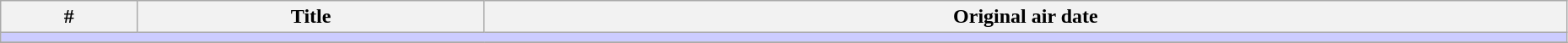<table class="wikitable" width="98%">
<tr>
<th>#</th>
<th>Title</th>
<th>Original air date</th>
</tr>
<tr>
<td colspan="150" bgcolor="#CCF"></td>
</tr>
<tr>
</tr>
</table>
